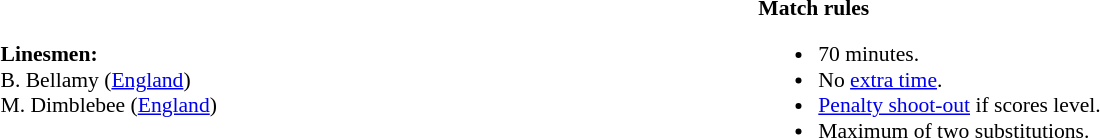<table style="width:100%; font-size:90%;">
<tr>
<td><br><strong>Linesmen:</strong>
<br>B. Bellamy (<a href='#'>England</a>)
<br>M. Dimblebee (<a href='#'>England</a>)</td>
<td style="width:60%; vertical-align:top;"><br><strong>Match rules</strong><ul><li>70 minutes.</li><li>No <a href='#'>extra time</a>.</li><li><a href='#'>Penalty shoot-out</a> if scores level.</li><li>Maximum of two substitutions.</li></ul></td>
</tr>
</table>
